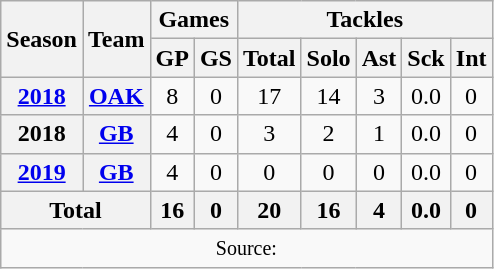<table class=wikitable style="text-align:center;">
<tr>
<th rowspan=2>Season</th>
<th rowspan=2>Team</th>
<th colspan=2>Games</th>
<th colspan=5>Tackles</th>
</tr>
<tr>
<th>GP</th>
<th>GS</th>
<th>Total</th>
<th>Solo</th>
<th>Ast</th>
<th>Sck</th>
<th>Int</th>
</tr>
<tr>
<th><a href='#'>2018</a></th>
<th><a href='#'>OAK</a></th>
<td>8</td>
<td>0</td>
<td>17</td>
<td>14</td>
<td>3</td>
<td>0.0</td>
<td>0</td>
</tr>
<tr>
<th>2018</th>
<th><a href='#'>GB</a></th>
<td>4</td>
<td>0</td>
<td>3</td>
<td>2</td>
<td>1</td>
<td>0.0</td>
<td>0</td>
</tr>
<tr>
<th><a href='#'>2019</a></th>
<th><a href='#'>GB</a></th>
<td>4</td>
<td>0</td>
<td>0</td>
<td>0</td>
<td>0</td>
<td>0.0</td>
<td>0</td>
</tr>
<tr>
<th colspan=2>Total</th>
<th>16</th>
<th>0</th>
<th>20</th>
<th>16</th>
<th>4</th>
<th>0.0</th>
<th>0</th>
</tr>
<tr>
<td colspan=9><small>Source: </small></td>
</tr>
</table>
